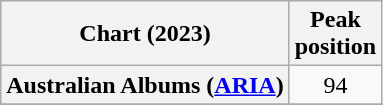<table class="wikitable sortable plainrowheaders" style="text-align:center;">
<tr>
<th scope="col">Chart (2023)</th>
<th scope="col">Peak<br>position</th>
</tr>
<tr>
<th scope="row">Australian Albums (<a href='#'>ARIA</a>)</th>
<td>94</td>
</tr>
<tr>
</tr>
</table>
